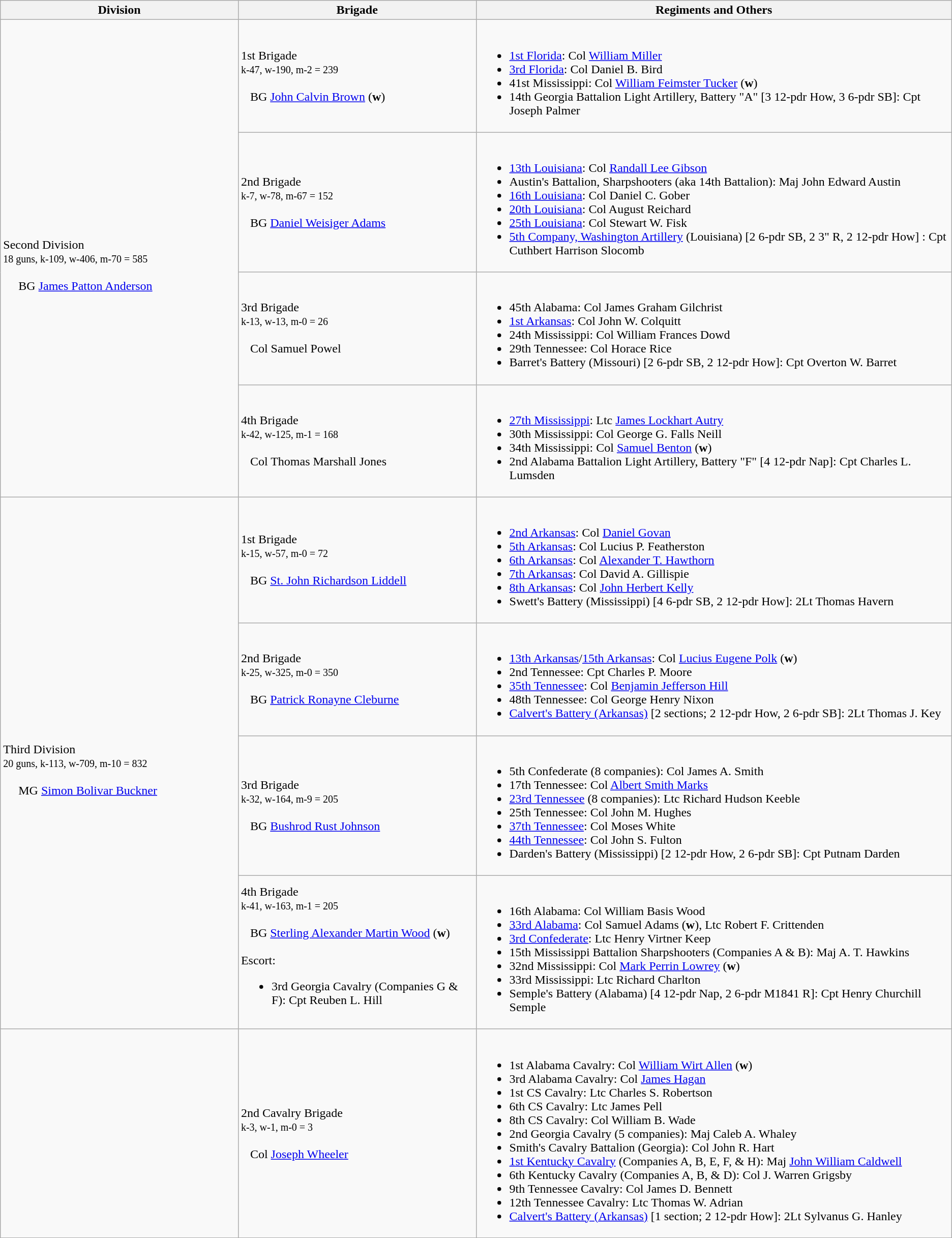<table class="wikitable">
<tr>
<th width=25%>Division</th>
<th width=25%>Brigade</th>
<th>Regiments and Others</th>
</tr>
<tr>
<td rowspan=4><br>Second Division<br><small>18 guns, k-109, w-406, m-70 = 585</small><br><br>    
BG <a href='#'>James Patton Anderson</a></td>
<td>1st Brigade<br><small>k-47, w-190, m-2 = 239</small><br><br>  
BG <a href='#'>John Calvin Brown</a> (<strong>w</strong>)</td>
<td><br><ul><li><a href='#'>1st Florida</a>: Col <a href='#'>William Miller</a></li><li><a href='#'>3rd Florida</a>: Col Daniel B. Bird</li><li>41st Mississippi: Col <a href='#'>William Feimster Tucker</a> (<strong>w</strong>)</li><li>14th Georgia Battalion Light Artillery, Battery "A" [3 12-pdr How, 3 6-pdr SB]: Cpt Joseph Palmer</li></ul></td>
</tr>
<tr>
<td>2nd Brigade<br><small>k-7, w-78, m-67 = 152</small><br><br>  
BG <a href='#'>Daniel Weisiger Adams</a></td>
<td><br><ul><li><a href='#'>13th Louisiana</a>: Col <a href='#'>Randall Lee Gibson</a></li><li>Austin's Battalion, Sharpshooters (aka 14th Battalion): Maj John Edward Austin</li><li><a href='#'>16th Louisiana</a>: Col Daniel C. Gober</li><li><a href='#'>20th Louisiana</a>: Col August Reichard</li><li><a href='#'>25th Louisiana</a>: Col Stewart W. Fisk</li><li><a href='#'>5th Company, Washington Artillery</a> (Louisiana) [2 6-pdr SB, 2 3" R, 2 12-pdr How] : Cpt Cuthbert Harrison Slocomb</li></ul></td>
</tr>
<tr>
<td>3rd Brigade<br><small>k-13, w-13, m-0 = 26</small><br><br>  
Col Samuel Powel</td>
<td><br><ul><li>45th Alabama: Col James Graham Gilchrist</li><li><a href='#'>1st Arkansas</a>: Col John W. Colquitt</li><li>24th Mississippi: Col William Frances Dowd</li><li>29th Tennessee: Col Horace Rice</li><li>Barret's Battery (Missouri) [2 6-pdr SB, 2 12-pdr How]: Cpt Overton W. Barret</li></ul></td>
</tr>
<tr>
<td>4th Brigade<br><small>k-42, w-125, m-1 = 168</small><br><br>  
Col Thomas Marshall Jones</td>
<td><br><ul><li><a href='#'>27th Mississippi</a>: Ltc <a href='#'>James Lockhart Autry</a></li><li>30th Mississippi: Col George G. Falls Neill</li><li>34th Mississippi: Col <a href='#'>Samuel Benton</a> (<strong>w</strong>)</li><li>2nd Alabama Battalion Light Artillery, Battery "F" [4 12-pdr Nap]: Cpt Charles L. Lumsden</li></ul></td>
</tr>
<tr>
<td rowspan=4><br>Third Division<br><small>20 guns, k-113, w-709, m-10  = 832</small><br><br>    
MG <a href='#'>Simon Bolivar Buckner</a></td>
<td>1st Brigade<br><small>k-15, w-57, m-0 = 72</small><br><br>  
BG <a href='#'>St. John Richardson Liddell</a></td>
<td><br><ul><li><a href='#'>2nd Arkansas</a>: Col <a href='#'>Daniel Govan</a></li><li><a href='#'>5th Arkansas</a>: Col Lucius P. Featherston</li><li><a href='#'>6th Arkansas</a>: Col <a href='#'>Alexander T. Hawthorn</a></li><li><a href='#'>7th Arkansas</a>: Col David A. Gillispie</li><li><a href='#'>8th Arkansas</a>: Col <a href='#'>John Herbert Kelly</a></li><li>Swett's Battery (Mississippi) [4 6-pdr SB, 2 12-pdr How]: 2Lt Thomas Havern</li></ul></td>
</tr>
<tr>
<td>2nd Brigade<br><small>k-25, w-325, m-0 = 350</small><br><br>  
BG <a href='#'>Patrick Ronayne Cleburne</a></td>
<td><br><ul><li><a href='#'>13th Arkansas</a>/<a href='#'>15th Arkansas</a>: Col <a href='#'>Lucius Eugene Polk</a> (<strong>w</strong>)</li><li>2nd Tennessee: Cpt Charles P. Moore</li><li><a href='#'>35th Tennessee</a>: Col <a href='#'>Benjamin Jefferson Hill</a></li><li>48th Tennessee: Col George Henry Nixon</li><li><a href='#'>Calvert's Battery (Arkansas)</a> [2 sections; 2 12-pdr How, 2 6-pdr SB]: 2Lt Thomas J. Key</li></ul></td>
</tr>
<tr>
<td>3rd Brigade<br><small>k-32, w-164, m-9 = 205</small><br><br>  
BG <a href='#'>Bushrod Rust Johnson</a></td>
<td><br><ul><li>5th Confederate (8 companies): Col James A. Smith</li><li>17th Tennessee: Col <a href='#'>Albert Smith Marks</a></li><li><a href='#'>23rd Tennessee</a> (8 companies): Ltc Richard Hudson Keeble</li><li>25th Tennessee: Col John M. Hughes</li><li><a href='#'>37th Tennessee</a>: Col Moses White</li><li><a href='#'>44th Tennessee</a>: Col John S. Fulton</li><li>Darden's Battery (Mississippi) [2 12-pdr How, 2 6-pdr SB]: Cpt Putnam Darden</li></ul></td>
</tr>
<tr>
<td>4th Brigade<br><small>k-41, w-163, m-1 = 205</small><br><br>  
BG <a href='#'>Sterling Alexander Martin Wood</a> (<strong>w</strong>)<br>
<br>Escort:<ul><li>3rd Georgia Cavalry (Companies G & F): Cpt Reuben L. Hill</li></ul></td>
<td><br><ul><li>16th Alabama: Col William Basis Wood</li><li><a href='#'>33rd Alabama</a>: Col Samuel Adams (<strong>w</strong>), Ltc Robert F. Crittenden</li><li><a href='#'>3rd Confederate</a>: Ltc Henry Virtner Keep</li><li>15th Mississippi Battalion Sharpshooters (Companies A & B): Maj A. T. Hawkins</li><li>32nd Mississippi: Col <a href='#'>Mark Perrin Lowrey</a> (<strong>w</strong>)</li><li>33rd Mississippi: Ltc Richard Charlton</li><li>Semple's Battery (Alabama) [4 12-pdr Nap, 2 6-pdr M1841 R]: Cpt Henry Churchill Semple</li></ul></td>
</tr>
<tr>
<td></td>
<td>2nd Cavalry Brigade<br><small>k-3, w-1, m-0 = 3</small><br><br>  
Col <a href='#'>Joseph Wheeler</a></td>
<td><br><ul><li>1st Alabama Cavalry: Col <a href='#'>William Wirt Allen</a> (<strong>w</strong>)</li><li>3rd Alabama Cavalry: Col <a href='#'>James Hagan</a></li><li>1st CS Cavalry: Ltc Charles S. Robertson</li><li>6th CS Cavalry: Ltc James Pell</li><li>8th CS Cavalry: Col William B. Wade</li><li>2nd Georgia Cavalry (5 companies): Maj Caleb A. Whaley</li><li>Smith's Cavalry Battalion (Georgia): Col John R. Hart</li><li><a href='#'>1st Kentucky Cavalry</a> (Companies A, B, E, F, & H): Maj <a href='#'>John William Caldwell</a></li><li>6th Kentucky Cavalry (Companies A, B, & D): Col J. Warren Grigsby</li><li>9th Tennessee Cavalry: Col James D. Bennett</li><li>12th Tennessee Cavalry: Ltc Thomas W. Adrian</li><li><a href='#'>Calvert's Battery (Arkansas)</a> [1 section; 2 12-pdr How]: 2Lt Sylvanus G. Hanley</li></ul></td>
</tr>
<tr>
</tr>
</table>
